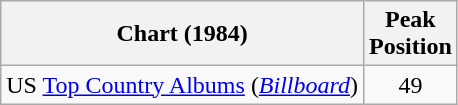<table class="wikitable">
<tr>
<th align="left">Chart (1984)</th>
<th align="left">Peak<br>Position</th>
</tr>
<tr>
<td align="left">US <a href='#'>Top Country Albums</a> (<em><a href='#'>Billboard</a></em>)</td>
<td align="center">49</td>
</tr>
</table>
